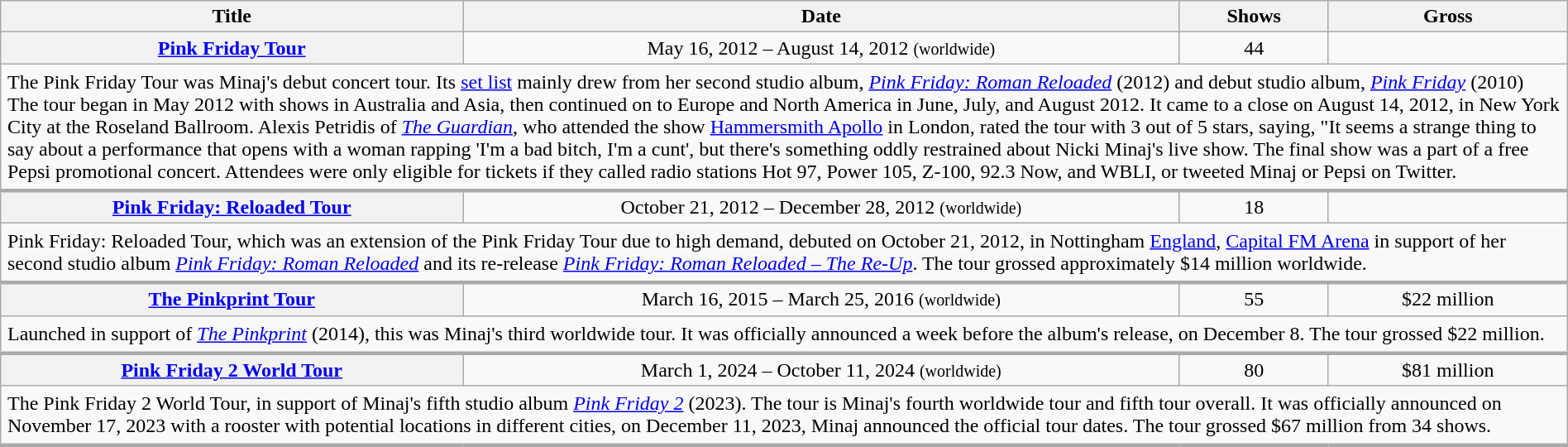<table class="wikitable sortable plainrowheaders" style="text-align:center;" width=100%>
<tr>
<th scope="col">Title</th>
<th scope="col">Date</th>
<th scope="col">Shows</th>
<th scope="col">Gross</th>
</tr>
<tr>
<th scope="row"><a href='#'>Pink Friday Tour</a></th>
<td>May 16, 2012 – August 14, 2012 <small>(worldwide)</small></td>
<td>44</td>
<td></td>
</tr>
<tr>
<td colspan="4" style="text-align:left; border-bottom-width:3px; padding:5px;">The Pink Friday Tour was Minaj's debut concert tour. Its <a href='#'>set list</a> mainly drew from her second studio album, <em><a href='#'>Pink Friday: Roman Reloaded</a></em> (2012) and debut studio album, <em><a href='#'>Pink Friday</a></em> (2010)<br>The tour began in May 2012 with shows in Australia and Asia, then continued on to Europe and North America in June, July, and August 2012. It came to a close on August 14, 2012, in New York City at the Roseland Ballroom. Alexis Petridis of <em><a href='#'>The Guardian</a></em>, who attended the show <a href='#'>Hammersmith Apollo</a> in London, rated the tour with 3 out of 5 stars, saying, "It seems a strange thing to say about a performance that opens with a woman rapping 'I'm a bad bitch, I'm a cunt', but there's something oddly restrained about Nicki Minaj's live show. The final show was a part of a free Pepsi promotional concert. Attendees were only eligible for tickets if they called radio stations Hot 97, Power 105, Z-100, 92.3 Now, and WBLI, or tweeted Minaj or Pepsi on Twitter.</td>
</tr>
<tr>
<th scope="row"><a href='#'>Pink Friday: Reloaded Tour</a></th>
<td>October 21, 2012 – December 28, 2012 <small>(worldwide)</small></td>
<td>18</td>
<td></td>
</tr>
<tr>
<td colspan="4" style="text-align:left; border-bottom-width:3px; padding:5px;">Pink Friday: Reloaded Tour, which was an extension of the Pink Friday Tour due to high demand, debuted on October 21, 2012, in Nottingham <a href='#'>England</a>, <a href='#'>Capital FM Arena</a>  in support of her second studio album <em><a href='#'>Pink Friday: Roman Reloaded</a></em> and its re-release <em><a href='#'>Pink Friday: Roman Reloaded – The Re-Up</a></em>. The tour grossed approximately $14 million worldwide.</td>
</tr>
<tr>
<th scope="row"><a href='#'>The Pinkprint Tour</a></th>
<td>March 16, 2015 – March 25, 2016 <small>(worldwide)</small></td>
<td>55</td>
<td>$22 million</td>
</tr>
<tr>
<td colspan="4" style="text-align:left; border-bottom-width:3px; padding:5px;">Launched in support of <em><a href='#'>The Pinkprint</a></em> (2014), this was Minaj's third worldwide tour. It was officially announced a week before the album's release, on December 8. The tour grossed $22 million.</td>
</tr>
<tr>
<th scope="row"><a href='#'>Pink Friday 2 World Tour</a></th>
<td>March 1, 2024 – October 11, 2024 <small>(worldwide)</small></td>
<td>80</td>
<td>$81 million</td>
</tr>
<tr>
<td colspan="4" style="text-align:left; border-bottom-width:3px; padding:5px;">The Pink Friday 2 World Tour, in support of Minaj's fifth studio album <em><a href='#'>Pink Friday 2</a></em> (2023). The tour is Minaj's fourth worldwide tour and fifth tour overall. It was officially announced on November 17, 2023 with a rooster with potential locations in different cities, on December 11, 2023, Minaj announced the official tour dates. The tour grossed $67 million from 34 shows.</td>
</tr>
</table>
